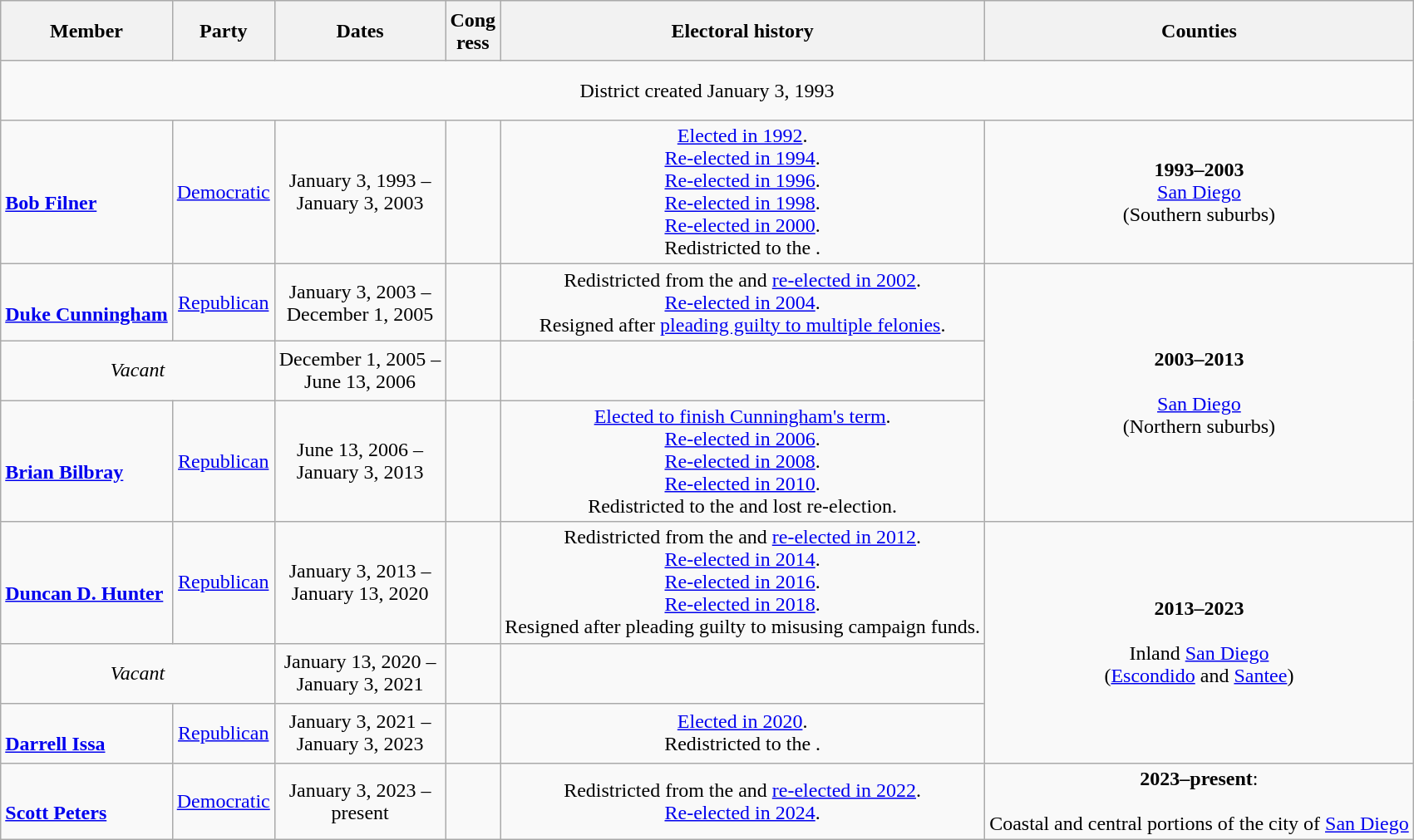<table class=wikitable style="text-align:center">
<tr style="height:3em">
<th>Member</th>
<th>Party</th>
<th>Dates</th>
<th>Cong<br>ress</th>
<th>Electoral history</th>
<th>Counties</th>
</tr>
<tr style="height:3em">
<td colspan=6>District created January 3, 1993</td>
</tr>
<tr style="height:3em">
<td align=left><br><strong><a href='#'>Bob Filner</a></strong><br></td>
<td><a href='#'>Democratic</a></td>
<td nowrap>January 3, 1993 –<br>January 3, 2003</td>
<td></td>
<td><a href='#'>Elected in 1992</a>.<br><a href='#'>Re-elected in 1994</a>.<br><a href='#'>Re-elected in 1996</a>.<br><a href='#'>Re-elected in 1998</a>.<br><a href='#'>Re-elected in 2000</a>.<br>Redistricted to the .</td>
<td><strong>1993–2003</strong><br><a href='#'>San Diego</a><br>(Southern suburbs)</td>
</tr>
<tr style="height:3em">
<td align=left><br><strong><a href='#'>Duke Cunningham</a></strong><br></td>
<td><a href='#'>Republican</a></td>
<td nowrap>January 3, 2003 –<br>December 1, 2005</td>
<td></td>
<td>Redistricted from the  and <a href='#'>re-elected in 2002</a>.<br><a href='#'>Re-elected in 2004</a>.<br>Resigned after <a href='#'>pleading guilty to multiple felonies</a>.</td>
<td rowspan=3><strong>2003–2013</strong><br><br><a href='#'>San Diego</a><br>(Northern suburbs)</td>
</tr>
<tr style="height:3em">
<td colspan=2><em>Vacant</em></td>
<td nowrap>December 1, 2005 –<br>June 13, 2006</td>
<td></td>
</tr>
<tr style="height:3em">
<td align=left><br><strong><a href='#'>Brian Bilbray</a></strong><br></td>
<td><a href='#'>Republican</a></td>
<td nowrap>June 13, 2006 –<br>January 3, 2013</td>
<td></td>
<td><a href='#'>Elected to finish Cunningham's term</a>.<br><a href='#'>Re-elected in 2006</a>.<br><a href='#'>Re-elected in 2008</a>.<br><a href='#'>Re-elected in 2010</a>.<br>Redistricted to the  and lost re-election.</td>
</tr>
<tr style="height:3em">
<td align=left><br><strong><a href='#'>Duncan D. Hunter</a></strong><br></td>
<td><a href='#'>Republican</a></td>
<td nowrap>January 3, 2013 –<br>January 13, 2020</td>
<td></td>
<td>Redistricted from the  and <a href='#'>re-elected in 2012</a>.<br><a href='#'>Re-elected in 2014</a>.<br><a href='#'>Re-elected in 2016</a>.<br><a href='#'>Re-elected in 2018</a>.<br>Resigned after pleading guilty to misusing campaign funds.</td>
<td rowspan=3><strong>2013–2023</strong><br><br>Inland <a href='#'>San Diego</a><br>(<a href='#'>Escondido</a> and <a href='#'>Santee</a>)</td>
</tr>
<tr style="height:3em">
<td colspan=2><em>Vacant</em></td>
<td nowrap>January 13, 2020 –<br>January 3, 2021</td>
<td></td>
</tr>
<tr style="height:3em">
<td align=left><br><strong><a href='#'>Darrell Issa</a></strong><br></td>
<td><a href='#'>Republican</a></td>
<td nowrap>January 3, 2021 –<br>January 3, 2023</td>
<td></td>
<td><a href='#'>Elected in 2020</a>.<br>Redistricted to the .</td>
</tr>
<tr style="height:3em">
<td align=left><br><strong><a href='#'>Scott Peters</a></strong><br></td>
<td><a href='#'>Democratic</a></td>
<td nowrap>January 3, 2023 –<br>present</td>
<td></td>
<td>Redistricted from the  and <a href='#'>re-elected in 2022</a>.<br><a href='#'>Re-elected in 2024</a>.</td>
<td><strong>2023–present</strong>:<br><br>Coastal and central portions of the city of <a href='#'>San Diego</a></td>
</tr>
</table>
